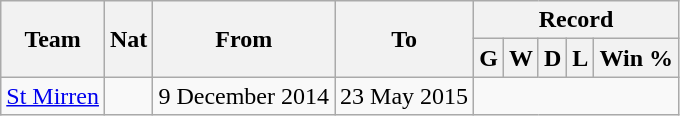<table class="wikitable" style="text-align: center">
<tr>
<th rowspan="2">Team</th>
<th rowspan="2">Nat</th>
<th rowspan="2">From</th>
<th rowspan="2">To</th>
<th colspan="5">Record</th>
</tr>
<tr>
<th>G</th>
<th>W</th>
<th>D</th>
<th>L</th>
<th>Win %</th>
</tr>
<tr>
<td align=left><a href='#'>St Mirren</a></td>
<td></td>
<td align=left>9 December 2014</td>
<td align=left>23 May 2015<br></td>
</tr>
</table>
